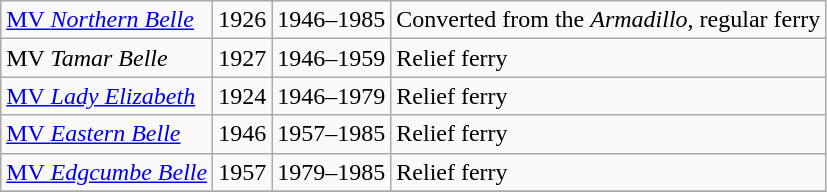<table class="wikitable">
<tr>
<td><a href='#'>MV <em>Northern Belle</em></a></td>
<td>1926</td>
<td>1946–1985</td>
<td>Converted from the <em>Armadillo</em>, regular ferry</td>
</tr>
<tr>
<td>MV <em>Tamar Belle</em></td>
<td>1927</td>
<td>1946–1959</td>
<td>Relief ferry</td>
</tr>
<tr>
<td><a href='#'>MV <em>Lady Elizabeth</em></a></td>
<td>1924</td>
<td>1946–1979</td>
<td>Relief ferry</td>
</tr>
<tr>
<td><a href='#'>MV <em>Eastern Belle</em></a></td>
<td>1946</td>
<td>1957–1985</td>
<td>Relief ferry</td>
</tr>
<tr>
<td><a href='#'>MV <em>Edgcumbe Belle</em></a></td>
<td>1957</td>
<td>1979–1985</td>
<td>Relief ferry</td>
</tr>
<tr>
</tr>
</table>
